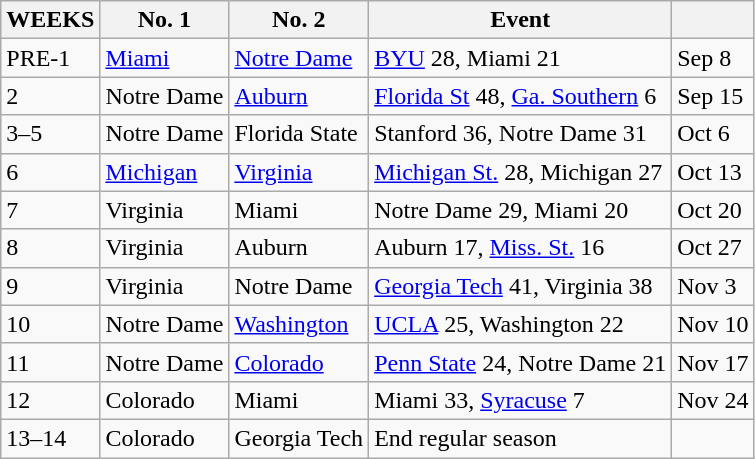<table class="wikitable">
<tr>
<th>WEEKS</th>
<th>No. 1</th>
<th>No. 2</th>
<th>Event</th>
<th></th>
</tr>
<tr>
<td>PRE-1</td>
<td><a href='#'>Miami</a></td>
<td><a href='#'>Notre Dame</a></td>
<td><a href='#'>BYU</a> 28, Miami 21</td>
<td>Sep 8</td>
</tr>
<tr>
<td>2</td>
<td>Notre Dame</td>
<td><a href='#'>Auburn</a></td>
<td><a href='#'>Florida St</a> 48, <a href='#'>Ga. Southern</a> 6</td>
<td>Sep 15</td>
</tr>
<tr>
<td>3–5</td>
<td>Notre Dame</td>
<td>Florida State</td>
<td>Stanford 36, Notre Dame 31</td>
<td>Oct 6</td>
</tr>
<tr>
<td>6</td>
<td><a href='#'>Michigan</a></td>
<td><a href='#'>Virginia</a></td>
<td><a href='#'>Michigan St.</a> 28, Michigan 27</td>
<td>Oct 13</td>
</tr>
<tr>
<td>7</td>
<td>Virginia</td>
<td>Miami</td>
<td>Notre Dame 29, Miami 20</td>
<td>Oct 20</td>
</tr>
<tr>
<td>8</td>
<td>Virginia</td>
<td>Auburn</td>
<td>Auburn 17, <a href='#'>Miss. St.</a> 16</td>
<td>Oct 27</td>
</tr>
<tr>
<td>9</td>
<td>Virginia</td>
<td>Notre Dame</td>
<td><a href='#'>Georgia Tech</a> 41, Virginia 38</td>
<td>Nov 3</td>
</tr>
<tr>
<td>10</td>
<td>Notre Dame</td>
<td><a href='#'>Washington</a></td>
<td><a href='#'>UCLA</a> 25, Washington 22</td>
<td>Nov 10</td>
</tr>
<tr>
<td>11</td>
<td>Notre Dame</td>
<td><a href='#'>Colorado</a></td>
<td><a href='#'>Penn State</a> 24, Notre Dame 21</td>
<td>Nov 17</td>
</tr>
<tr>
<td>12</td>
<td>Colorado</td>
<td>Miami</td>
<td>Miami 33, <a href='#'>Syracuse</a> 7</td>
<td>Nov 24</td>
</tr>
<tr>
<td>13–14</td>
<td>Colorado</td>
<td>Georgia Tech</td>
<td>End regular season</td>
<td></td>
</tr>
</table>
